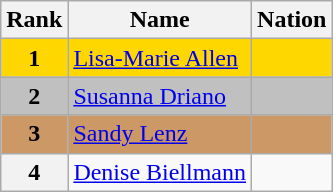<table class="wikitable">
<tr>
<th>Rank</th>
<th>Name</th>
<th>Nation</th>
</tr>
<tr bgcolor="gold">
<td align="center"><strong>1</strong></td>
<td><a href='#'>Lisa-Marie Allen</a></td>
<td></td>
</tr>
<tr bgcolor="silver">
<td align="center"><strong>2</strong></td>
<td><a href='#'>Susanna Driano</a></td>
<td></td>
</tr>
<tr bgcolor="cc9966">
<td align="center"><strong>3</strong></td>
<td><a href='#'>Sandy Lenz</a></td>
<td></td>
</tr>
<tr>
<th>4</th>
<td><a href='#'>Denise Biellmann</a></td>
<td></td>
</tr>
</table>
